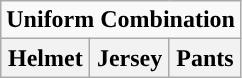<table class="wikitable">
<tr>
<td style="text-align:center" Colspan="3"><strong>Uniform Combination</strong></td>
</tr>
<tr style="text-align:center">
<th>Helmet</th>
<th>Jersey</th>
<th>Pants</th>
</tr>
</table>
